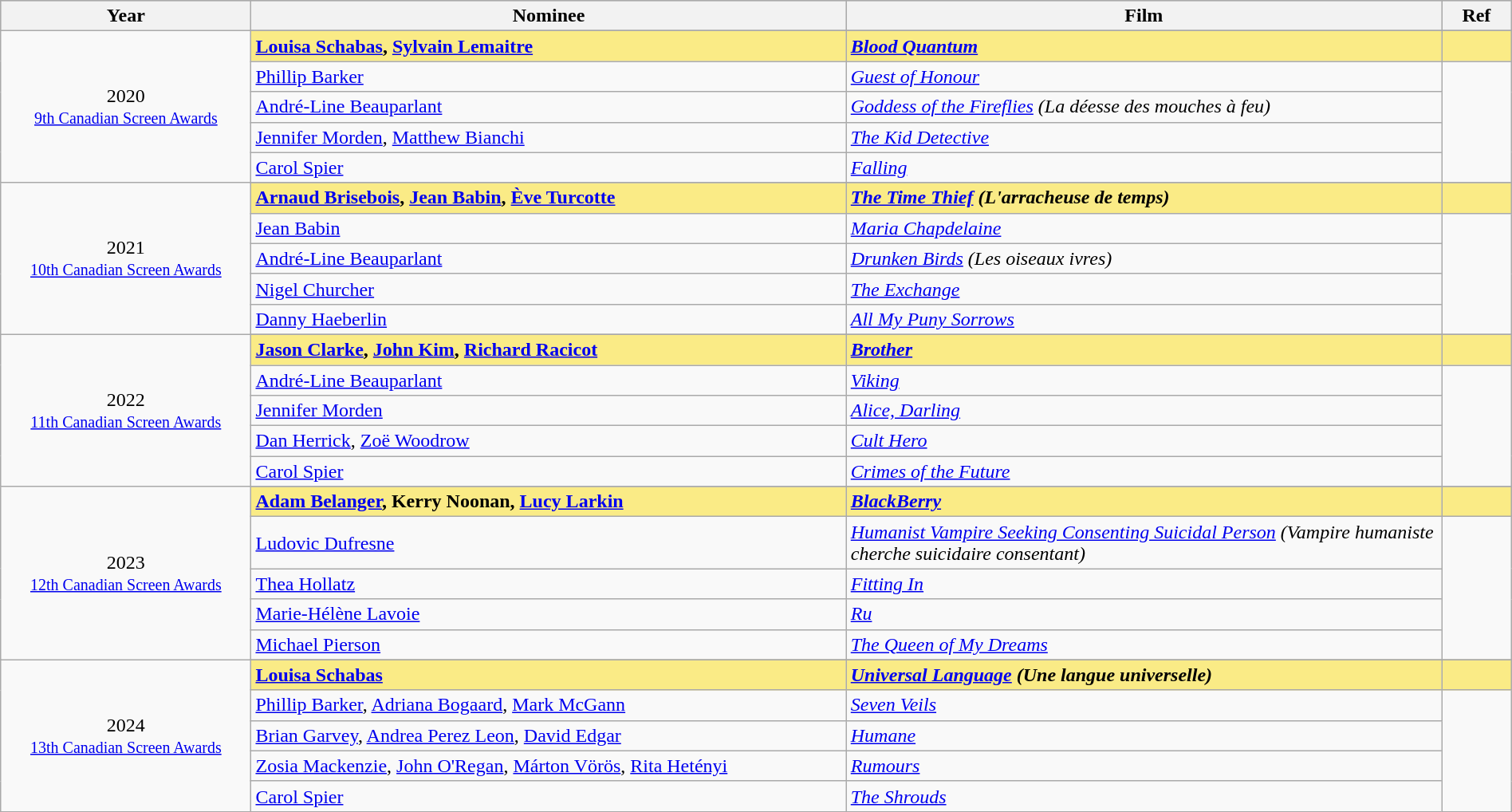<table class="wikitable" style="width:100%;">
<tr style="background:#bebebe;">
<th style="width:8%;">Year</th>
<th style="width:19%;">Nominee</th>
<th style="width:19%;">Film</th>
<th style="width:2%;">Ref</th>
</tr>
<tr>
<td rowspan="6" align="center">2020 <br> <small><a href='#'>9th Canadian Screen Awards</a></small></td>
</tr>
<tr style="background:#FAEB86;">
<td><strong><a href='#'>Louisa Schabas</a>, <a href='#'>Sylvain Lemaitre</a></strong></td>
<td><strong><em><a href='#'>Blood Quantum</a></em></strong></td>
<td></td>
</tr>
<tr>
<td><a href='#'>Phillip Barker</a></td>
<td><em><a href='#'>Guest of Honour</a></em></td>
<td rowspan=4></td>
</tr>
<tr>
<td><a href='#'>André-Line Beauparlant</a></td>
<td><em><a href='#'>Goddess of the Fireflies</a> (La déesse des mouches à feu)</em></td>
</tr>
<tr>
<td><a href='#'>Jennifer Morden</a>, <a href='#'>Matthew Bianchi</a></td>
<td><em><a href='#'>The Kid Detective</a></em></td>
</tr>
<tr>
<td><a href='#'>Carol Spier</a></td>
<td><em><a href='#'>Falling</a></em></td>
</tr>
<tr>
<td rowspan="6" align="center">2021 <br> <small><a href='#'>10th Canadian Screen Awards</a></small></td>
</tr>
<tr style="background:#FAEB86;">
<td><strong><a href='#'>Arnaud Brisebois</a>, <a href='#'>Jean Babin</a>, <a href='#'>Ève Turcotte</a></strong></td>
<td><strong><em><a href='#'>The Time Thief</a> (L'arracheuse de temps)</em></strong></td>
<td></td>
</tr>
<tr>
<td><a href='#'>Jean Babin</a></td>
<td><em><a href='#'>Maria Chapdelaine</a></em></td>
<td rowspan=4></td>
</tr>
<tr>
<td><a href='#'>André-Line Beauparlant</a></td>
<td><em><a href='#'>Drunken Birds</a> (Les oiseaux ivres)</em></td>
</tr>
<tr>
<td><a href='#'>Nigel Churcher</a></td>
<td><em><a href='#'>The Exchange</a></em></td>
</tr>
<tr>
<td><a href='#'>Danny Haeberlin</a></td>
<td><em><a href='#'>All My Puny Sorrows</a></em></td>
</tr>
<tr>
<td rowspan="6" align="center">2022 <br> <small><a href='#'>11th Canadian Screen Awards</a></small></td>
</tr>
<tr style="background:#FAEB86;">
<td><strong><a href='#'>Jason Clarke</a>, <a href='#'>John Kim</a>, <a href='#'>Richard Racicot</a></strong></td>
<td><strong><em><a href='#'>Brother</a></em></strong></td>
<td></td>
</tr>
<tr>
<td><a href='#'>André-Line Beauparlant</a></td>
<td><em><a href='#'>Viking</a></em></td>
<td rowspan=4></td>
</tr>
<tr>
<td><a href='#'>Jennifer Morden</a></td>
<td><em><a href='#'>Alice, Darling</a></em></td>
</tr>
<tr>
<td><a href='#'>Dan Herrick</a>, <a href='#'>Zoë Woodrow</a></td>
<td><em><a href='#'>Cult Hero</a></em></td>
</tr>
<tr>
<td><a href='#'>Carol Spier</a></td>
<td><em><a href='#'>Crimes of the Future</a></em></td>
</tr>
<tr>
<td rowspan="6" align="center">2023 <br> <small><a href='#'>12th Canadian Screen Awards</a></small></td>
</tr>
<tr style="background:#FAEB86;">
<td><strong><a href='#'>Adam Belanger</a>, Kerry Noonan, <a href='#'>Lucy Larkin</a></strong></td>
<td><strong><em><a href='#'>BlackBerry</a></em></strong></td>
<td></td>
</tr>
<tr>
<td><a href='#'>Ludovic Dufresne</a></td>
<td><em><a href='#'>Humanist Vampire Seeking Consenting Suicidal Person</a> (Vampire humaniste cherche suicidaire consentant)</em></td>
<td rowspan=4></td>
</tr>
<tr>
<td><a href='#'>Thea Hollatz</a></td>
<td><em><a href='#'>Fitting In</a></em></td>
</tr>
<tr>
<td><a href='#'>Marie-Hélène Lavoie</a></td>
<td><em><a href='#'>Ru</a></em></td>
</tr>
<tr>
<td><a href='#'>Michael Pierson</a></td>
<td><em><a href='#'>The Queen of My Dreams</a></em></td>
</tr>
<tr>
<td rowspan="6" align="center">2024 <br> <small><a href='#'>13th Canadian Screen Awards</a></small></td>
</tr>
<tr style="background:#FAEB86;">
<td><strong><a href='#'>Louisa Schabas</a></strong></td>
<td><strong><em><a href='#'>Universal Language</a> (Une langue universelle)</em></strong></td>
<td></td>
</tr>
<tr>
<td><a href='#'>Phillip Barker</a>, <a href='#'>Adriana Bogaard</a>, <a href='#'>Mark McGann</a></td>
<td><em><a href='#'>Seven Veils</a></em></td>
<td rowspan=5></td>
</tr>
<tr>
<td><a href='#'>Brian Garvey</a>, <a href='#'>Andrea Perez Leon</a>, <a href='#'>David Edgar</a></td>
<td><em><a href='#'>Humane</a></em></td>
</tr>
<tr>
<td><a href='#'>Zosia Mackenzie</a>, <a href='#'>John O'Regan</a>, <a href='#'>Márton Vörös</a>, <a href='#'>Rita Hetényi</a></td>
<td><em><a href='#'>Rumours</a></em></td>
</tr>
<tr>
<td><a href='#'>Carol Spier</a></td>
<td><em><a href='#'>The Shrouds</a></em></td>
</tr>
</table>
